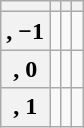<table class="wikitable">
<tr ---- valign="center">
<th></th>
<th></th>
<th></th>
<th></th>
</tr>
<tr ---- valign="center"  align="center">
<th>, −1</th>
<td></td>
<td></td>
<td></td>
</tr>
<tr ---- valign="center"  align="center">
<th>, 0</th>
<td></td>
<td></td>
<td></td>
</tr>
<tr ---- valign="center"  align="center">
<th>, 1</th>
<td></td>
<td></td>
<td></td>
</tr>
</table>
